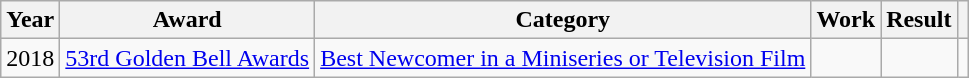<table class="wikitable plainrowheaders">
<tr>
<th>Year</th>
<th>Award</th>
<th>Category</th>
<th>Work</th>
<th>Result</th>
<th></th>
</tr>
<tr>
<td>2018</td>
<td><a href='#'>53rd Golden Bell Awards</a></td>
<td><a href='#'>Best Newcomer in a Miniseries or Television Film</a></td>
<td><em></em></td>
<td></td>
<td></td>
</tr>
</table>
